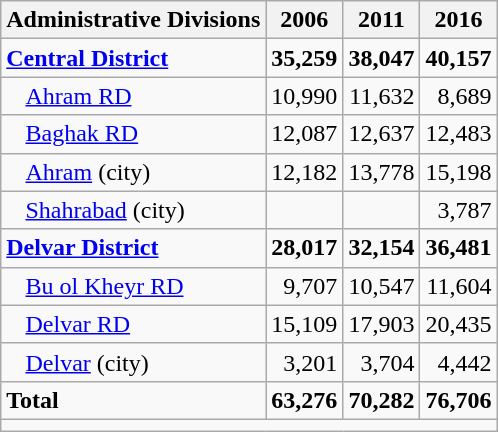<table class="wikitable">
<tr>
<th>Administrative Divisions</th>
<th>2006</th>
<th>2011</th>
<th>2016</th>
</tr>
<tr>
<td><strong><a href='#'>Central District</a></strong></td>
<td style="text-align: right;"><strong>35,259</strong></td>
<td style="text-align: right;"><strong>38,047</strong></td>
<td style="text-align: right;"><strong>40,157</strong></td>
</tr>
<tr>
<td style="padding-left: 1em;"><a href='#'>Ahram RD</a></td>
<td style="text-align: right;">10,990</td>
<td style="text-align: right;">11,632</td>
<td style="text-align: right;">8,689</td>
</tr>
<tr>
<td style="padding-left: 1em;"><a href='#'>Baghak RD</a></td>
<td style="text-align: right;">12,087</td>
<td style="text-align: right;">12,637</td>
<td style="text-align: right;">12,483</td>
</tr>
<tr>
<td style="padding-left: 1em;"><a href='#'>Ahram</a> (city)</td>
<td style="text-align: right;">12,182</td>
<td style="text-align: right;">13,778</td>
<td style="text-align: right;">15,198</td>
</tr>
<tr>
<td style="padding-left: 1em;"><a href='#'>Shahrabad</a> (city)</td>
<td style="text-align: right;"></td>
<td style="text-align: right;"></td>
<td style="text-align: right;">3,787</td>
</tr>
<tr>
<td><strong><a href='#'>Delvar District</a></strong></td>
<td style="text-align: right;"><strong>28,017</strong></td>
<td style="text-align: right;"><strong>32,154</strong></td>
<td style="text-align: right;"><strong>36,481</strong></td>
</tr>
<tr>
<td style="padding-left: 1em;"><a href='#'>Bu ol Kheyr RD</a></td>
<td style="text-align: right;">9,707</td>
<td style="text-align: right;">10,547</td>
<td style="text-align: right;">11,604</td>
</tr>
<tr>
<td style="padding-left: 1em;"><a href='#'>Delvar RD</a></td>
<td style="text-align: right;">15,109</td>
<td style="text-align: right;">17,903</td>
<td style="text-align: right;">20,435</td>
</tr>
<tr>
<td style="padding-left: 1em;"><a href='#'>Delvar</a> (city)</td>
<td style="text-align: right;">3,201</td>
<td style="text-align: right;">3,704</td>
<td style="text-align: right;">4,442</td>
</tr>
<tr>
<td><strong>Total</strong></td>
<td style="text-align: right;"><strong>63,276</strong></td>
<td style="text-align: right;"><strong>70,282</strong></td>
<td style="text-align: right;"><strong>76,706</strong></td>
</tr>
<tr>
<td colspan=4></td>
</tr>
</table>
